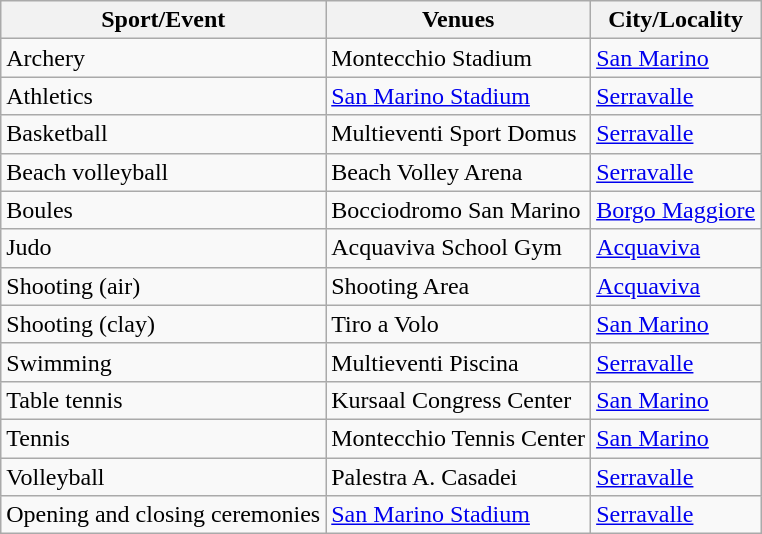<table class="wikitable">
<tr>
<th>Sport/Event</th>
<th>Venues</th>
<th>City/Locality</th>
</tr>
<tr>
<td> Archery</td>
<td>Montecchio Stadium</td>
<td><a href='#'>San Marino</a></td>
</tr>
<tr>
<td> Athletics</td>
<td><a href='#'>San Marino Stadium</a></td>
<td><a href='#'>Serravalle</a></td>
</tr>
<tr>
<td> Basketball</td>
<td>Multieventi Sport Domus</td>
<td><a href='#'>Serravalle</a></td>
</tr>
<tr>
<td> Beach volleyball</td>
<td>Beach Volley Arena</td>
<td><a href='#'>Serravalle</a></td>
</tr>
<tr>
<td> Boules</td>
<td>Bocciodromo San Marino</td>
<td><a href='#'>Borgo Maggiore</a></td>
</tr>
<tr>
<td> Judo</td>
<td>Acquaviva School Gym</td>
<td><a href='#'>Acquaviva</a></td>
</tr>
<tr>
<td> Shooting (air)</td>
<td>Shooting Area</td>
<td><a href='#'>Acquaviva</a></td>
</tr>
<tr>
<td> Shooting (clay)</td>
<td>Tiro a Volo</td>
<td><a href='#'>San Marino</a></td>
</tr>
<tr>
<td> Swimming</td>
<td>Multieventi Piscina</td>
<td><a href='#'>Serravalle</a></td>
</tr>
<tr>
<td> Table tennis</td>
<td>Kursaal Congress Center</td>
<td><a href='#'>San Marino</a></td>
</tr>
<tr>
<td> Tennis</td>
<td>Montecchio Tennis Center</td>
<td><a href='#'>San Marino</a></td>
</tr>
<tr>
<td> Volleyball</td>
<td>Palestra A. Casadei</td>
<td><a href='#'>Serravalle</a></td>
</tr>
<tr>
<td>Opening and closing ceremonies</td>
<td><a href='#'>San Marino Stadium</a></td>
<td><a href='#'>Serravalle</a></td>
</tr>
</table>
